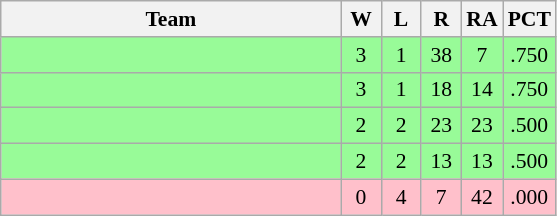<table class=wikitable style="text-align:center;font-size:90%">
<tr>
<th width=220>Team</th>
<th width=20>W</th>
<th width=20>L</th>
<th width=20>R</th>
<th width=20>RA</th>
<th width=20>PCT</th>
</tr>
<tr bgcolor=#98fb98>
<td align=left></td>
<td>3</td>
<td>1</td>
<td>38</td>
<td>7</td>
<td>.750</td>
</tr>
<tr bgcolor=#98fb98>
<td align=left></td>
<td>3</td>
<td>1</td>
<td>18</td>
<td>14</td>
<td>.750</td>
</tr>
<tr bgcolor=#98fb98>
<td align=left></td>
<td>2</td>
<td>2</td>
<td>23</td>
<td>23</td>
<td>.500</td>
</tr>
<tr bgcolor=#98fb98>
<td align=left></td>
<td>2</td>
<td>2</td>
<td>13</td>
<td>13</td>
<td>.500</td>
</tr>
<tr bgcolor=pink>
<td align=left></td>
<td>0</td>
<td>4</td>
<td>7</td>
<td>42</td>
<td>.000</td>
</tr>
</table>
